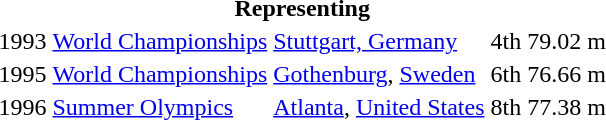<table>
<tr>
<th colspan="5">Representing </th>
</tr>
<tr>
<td>1993</td>
<td><a href='#'>World Championships</a></td>
<td><a href='#'>Stuttgart, Germany</a></td>
<td>4th</td>
<td>79.02 m</td>
</tr>
<tr>
<td>1995</td>
<td><a href='#'>World Championships</a></td>
<td><a href='#'>Gothenburg</a>, <a href='#'>Sweden</a></td>
<td>6th</td>
<td>76.66 m</td>
</tr>
<tr>
<td>1996</td>
<td><a href='#'>Summer Olympics</a></td>
<td><a href='#'>Atlanta</a>, <a href='#'>United States</a></td>
<td>8th</td>
<td>77.38 m</td>
</tr>
</table>
